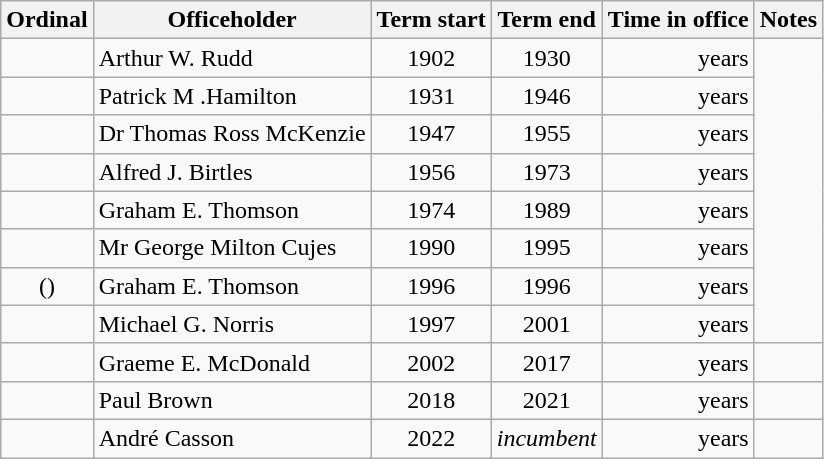<table class="wikitable sortable">
<tr>
<th>Ordinal</th>
<th>Officeholder</th>
<th>Term start</th>
<th>Term end</th>
<th>Time in office</th>
<th>Notes</th>
</tr>
<tr>
<td align=center></td>
<td>Arthur W. Rudd </td>
<td align=center>1902</td>
<td align=center>1930</td>
<td align=right> years</td>
<td rowspan=8></td>
</tr>
<tr>
<td align=center></td>
<td>Patrick M .Hamilton </td>
<td align=center>1931</td>
<td align=center>1946</td>
<td align=right> years</td>
</tr>
<tr>
<td align=center></td>
<td>Dr Thomas Ross McKenzie </td>
<td align=center>1947</td>
<td align=center>1955</td>
<td align=right> years</td>
</tr>
<tr>
<td align=center></td>
<td>Alfred J. Birtles</td>
<td align=center>1956</td>
<td align=center>1973</td>
<td align=right> years</td>
</tr>
<tr>
<td align=center></td>
<td>Graham E. Thomson </td>
<td align=center>1974</td>
<td align=center>1989</td>
<td align=right> years</td>
</tr>
<tr>
<td align=center></td>
<td>Mr George Milton Cujes</td>
<td align=center>1990</td>
<td align=center>1995</td>
<td align=right> years</td>
</tr>
<tr>
<td align=center>()</td>
<td>Graham E. Thomson </td>
<td align=center>1996</td>
<td align=center>1996</td>
<td align=right> years</td>
</tr>
<tr>
<td align=center></td>
<td>Michael G. Norris</td>
<td align=center>1997</td>
<td align=center>2001</td>
<td align=right> years</td>
</tr>
<tr>
<td align=center></td>
<td>Graeme E. McDonald</td>
<td align=center>2002</td>
<td align=center>2017</td>
<td align=right> years</td>
<td></td>
</tr>
<tr>
<td align=center></td>
<td>Paul Brown</td>
<td align=center>2018</td>
<td align=center>2021</td>
<td align=right> years</td>
<td></td>
</tr>
<tr>
<td align=center></td>
<td>André Casson</td>
<td align=center>2022</td>
<td align=center><em>incumbent</em></td>
<td align=right> years</td>
<td></td>
</tr>
</table>
